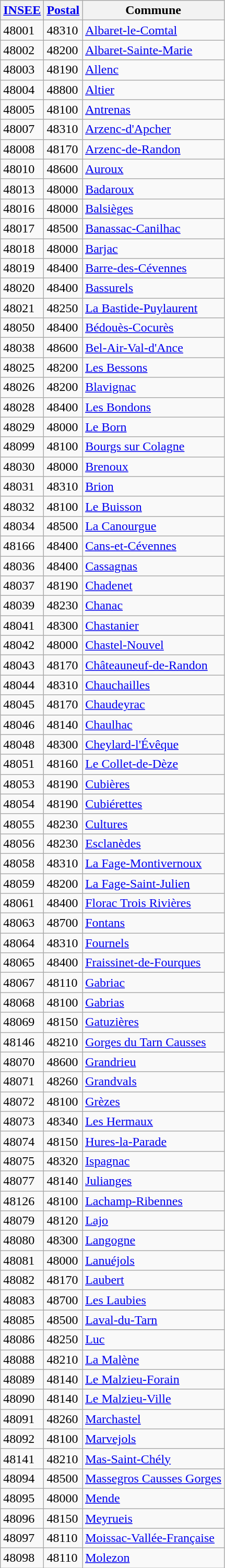<table class="wikitable sortable">
<tr>
<th><a href='#'>INSEE</a></th>
<th><a href='#'>Postal</a></th>
<th>Commune</th>
</tr>
<tr>
<td>48001</td>
<td>48310</td>
<td><a href='#'>Albaret-le-Comtal</a></td>
</tr>
<tr>
<td>48002</td>
<td>48200</td>
<td><a href='#'>Albaret-Sainte-Marie</a></td>
</tr>
<tr>
<td>48003</td>
<td>48190</td>
<td><a href='#'>Allenc</a></td>
</tr>
<tr>
<td>48004</td>
<td>48800</td>
<td><a href='#'>Altier</a></td>
</tr>
<tr>
<td>48005</td>
<td>48100</td>
<td><a href='#'>Antrenas</a></td>
</tr>
<tr>
<td>48007</td>
<td>48310</td>
<td><a href='#'>Arzenc-d'Apcher</a></td>
</tr>
<tr>
<td>48008</td>
<td>48170</td>
<td><a href='#'>Arzenc-de-Randon</a></td>
</tr>
<tr>
<td>48010</td>
<td>48600</td>
<td><a href='#'>Auroux</a></td>
</tr>
<tr>
<td>48013</td>
<td>48000</td>
<td><a href='#'>Badaroux</a></td>
</tr>
<tr>
<td>48016</td>
<td>48000</td>
<td><a href='#'>Balsièges</a></td>
</tr>
<tr>
<td>48017</td>
<td>48500</td>
<td><a href='#'>Banassac-Canilhac</a></td>
</tr>
<tr>
<td>48018</td>
<td>48000</td>
<td><a href='#'>Barjac</a></td>
</tr>
<tr>
<td>48019</td>
<td>48400</td>
<td><a href='#'>Barre-des-Cévennes</a></td>
</tr>
<tr>
<td>48020</td>
<td>48400</td>
<td><a href='#'>Bassurels</a></td>
</tr>
<tr>
<td>48021</td>
<td>48250</td>
<td><a href='#'>La Bastide-Puylaurent</a></td>
</tr>
<tr>
<td>48050</td>
<td>48400</td>
<td><a href='#'>Bédouès-Cocurès</a></td>
</tr>
<tr>
<td>48038</td>
<td>48600</td>
<td><a href='#'>Bel-Air-Val-d'Ance</a></td>
</tr>
<tr>
<td>48025</td>
<td>48200</td>
<td><a href='#'>Les Bessons</a></td>
</tr>
<tr>
<td>48026</td>
<td>48200</td>
<td><a href='#'>Blavignac</a></td>
</tr>
<tr>
<td>48028</td>
<td>48400</td>
<td><a href='#'>Les Bondons</a></td>
</tr>
<tr>
<td>48029</td>
<td>48000</td>
<td><a href='#'>Le Born</a></td>
</tr>
<tr>
<td>48099</td>
<td>48100</td>
<td><a href='#'>Bourgs sur Colagne</a></td>
</tr>
<tr>
<td>48030</td>
<td>48000</td>
<td><a href='#'>Brenoux</a></td>
</tr>
<tr>
<td>48031</td>
<td>48310</td>
<td><a href='#'>Brion</a></td>
</tr>
<tr>
<td>48032</td>
<td>48100</td>
<td><a href='#'>Le Buisson</a></td>
</tr>
<tr>
<td>48034</td>
<td>48500</td>
<td><a href='#'>La Canourgue</a></td>
</tr>
<tr>
<td>48166</td>
<td>48400</td>
<td><a href='#'>Cans-et-Cévennes</a></td>
</tr>
<tr>
<td>48036</td>
<td>48400</td>
<td><a href='#'>Cassagnas</a></td>
</tr>
<tr>
<td>48037</td>
<td>48190</td>
<td><a href='#'>Chadenet</a></td>
</tr>
<tr>
<td>48039</td>
<td>48230</td>
<td><a href='#'>Chanac</a></td>
</tr>
<tr>
<td>48041</td>
<td>48300</td>
<td><a href='#'>Chastanier</a></td>
</tr>
<tr>
<td>48042</td>
<td>48000</td>
<td><a href='#'>Chastel-Nouvel</a></td>
</tr>
<tr>
<td>48043</td>
<td>48170</td>
<td><a href='#'>Châteauneuf-de-Randon</a></td>
</tr>
<tr>
<td>48044</td>
<td>48310</td>
<td><a href='#'>Chauchailles</a></td>
</tr>
<tr>
<td>48045</td>
<td>48170</td>
<td><a href='#'>Chaudeyrac</a></td>
</tr>
<tr>
<td>48046</td>
<td>48140</td>
<td><a href='#'>Chaulhac</a></td>
</tr>
<tr>
<td>48048</td>
<td>48300</td>
<td><a href='#'>Cheylard-l'Évêque</a></td>
</tr>
<tr>
<td>48051</td>
<td>48160</td>
<td><a href='#'>Le Collet-de-Dèze</a></td>
</tr>
<tr>
<td>48053</td>
<td>48190</td>
<td><a href='#'>Cubières</a></td>
</tr>
<tr>
<td>48054</td>
<td>48190</td>
<td><a href='#'>Cubiérettes</a></td>
</tr>
<tr>
<td>48055</td>
<td>48230</td>
<td><a href='#'>Cultures</a></td>
</tr>
<tr>
<td>48056</td>
<td>48230</td>
<td><a href='#'>Esclanèdes</a></td>
</tr>
<tr>
<td>48058</td>
<td>48310</td>
<td><a href='#'>La Fage-Montivernoux</a></td>
</tr>
<tr>
<td>48059</td>
<td>48200</td>
<td><a href='#'>La Fage-Saint-Julien</a></td>
</tr>
<tr>
<td>48061</td>
<td>48400</td>
<td><a href='#'>Florac Trois Rivières</a></td>
</tr>
<tr>
<td>48063</td>
<td>48700</td>
<td><a href='#'>Fontans</a></td>
</tr>
<tr>
<td>48064</td>
<td>48310</td>
<td><a href='#'>Fournels</a></td>
</tr>
<tr>
<td>48065</td>
<td>48400</td>
<td><a href='#'>Fraissinet-de-Fourques</a></td>
</tr>
<tr>
<td>48067</td>
<td>48110</td>
<td><a href='#'>Gabriac</a></td>
</tr>
<tr>
<td>48068</td>
<td>48100</td>
<td><a href='#'>Gabrias</a></td>
</tr>
<tr>
<td>48069</td>
<td>48150</td>
<td><a href='#'>Gatuzières</a></td>
</tr>
<tr>
<td>48146</td>
<td>48210</td>
<td><a href='#'>Gorges du Tarn Causses</a></td>
</tr>
<tr>
<td>48070</td>
<td>48600</td>
<td><a href='#'>Grandrieu</a></td>
</tr>
<tr>
<td>48071</td>
<td>48260</td>
<td><a href='#'>Grandvals</a></td>
</tr>
<tr>
<td>48072</td>
<td>48100</td>
<td><a href='#'>Grèzes</a></td>
</tr>
<tr>
<td>48073</td>
<td>48340</td>
<td><a href='#'>Les Hermaux</a></td>
</tr>
<tr>
<td>48074</td>
<td>48150</td>
<td><a href='#'>Hures-la-Parade</a></td>
</tr>
<tr>
<td>48075</td>
<td>48320</td>
<td><a href='#'>Ispagnac</a></td>
</tr>
<tr>
<td>48077</td>
<td>48140</td>
<td><a href='#'>Julianges</a></td>
</tr>
<tr>
<td>48126</td>
<td>48100</td>
<td><a href='#'>Lachamp-Ribennes</a></td>
</tr>
<tr>
<td>48079</td>
<td>48120</td>
<td><a href='#'>Lajo</a></td>
</tr>
<tr>
<td>48080</td>
<td>48300</td>
<td><a href='#'>Langogne</a></td>
</tr>
<tr>
<td>48081</td>
<td>48000</td>
<td><a href='#'>Lanuéjols</a></td>
</tr>
<tr>
<td>48082</td>
<td>48170</td>
<td><a href='#'>Laubert</a></td>
</tr>
<tr>
<td>48083</td>
<td>48700</td>
<td><a href='#'>Les Laubies</a></td>
</tr>
<tr>
<td>48085</td>
<td>48500</td>
<td><a href='#'>Laval-du-Tarn</a></td>
</tr>
<tr>
<td>48086</td>
<td>48250</td>
<td><a href='#'>Luc</a></td>
</tr>
<tr>
<td>48088</td>
<td>48210</td>
<td><a href='#'>La Malène</a></td>
</tr>
<tr>
<td>48089</td>
<td>48140</td>
<td><a href='#'>Le Malzieu-Forain</a></td>
</tr>
<tr>
<td>48090</td>
<td>48140</td>
<td><a href='#'>Le Malzieu-Ville</a></td>
</tr>
<tr>
<td>48091</td>
<td>48260</td>
<td><a href='#'>Marchastel</a></td>
</tr>
<tr>
<td>48092</td>
<td>48100</td>
<td><a href='#'>Marvejols</a></td>
</tr>
<tr>
<td>48141</td>
<td>48210</td>
<td><a href='#'>Mas-Saint-Chély</a></td>
</tr>
<tr>
<td>48094</td>
<td>48500</td>
<td><a href='#'>Massegros Causses Gorges</a></td>
</tr>
<tr>
<td>48095</td>
<td>48000</td>
<td><a href='#'>Mende</a></td>
</tr>
<tr>
<td>48096</td>
<td>48150</td>
<td><a href='#'>Meyrueis</a></td>
</tr>
<tr>
<td>48097</td>
<td>48110</td>
<td><a href='#'>Moissac-Vallée-Française</a></td>
</tr>
<tr>
<td>48098</td>
<td>48110</td>
<td><a href='#'>Molezon</a></td>
</tr>
</table>
